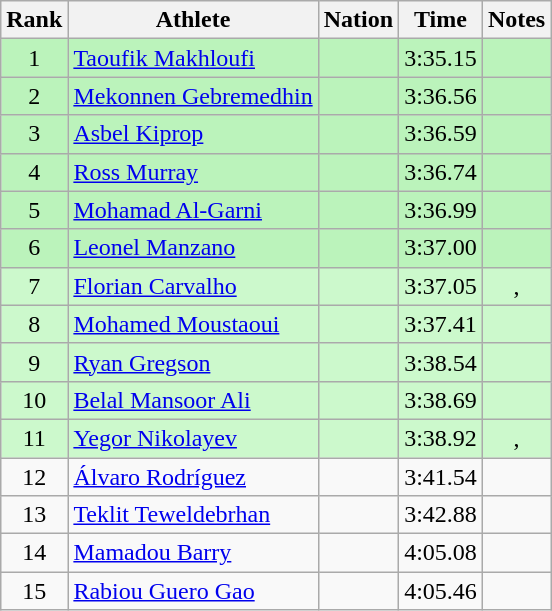<table class="wikitable sortable" style="text-align:center">
<tr>
<th>Rank</th>
<th>Athlete</th>
<th>Nation</th>
<th>Time</th>
<th>Notes</th>
</tr>
<tr bgcolor=bbf3bb>
<td>1</td>
<td align=left><a href='#'>Taoufik Makhloufi</a></td>
<td align=left></td>
<td>3:35.15</td>
<td></td>
</tr>
<tr bgcolor=bbf3bb>
<td>2</td>
<td align=left><a href='#'>Mekonnen Gebremedhin</a></td>
<td align=left></td>
<td>3:36.56</td>
<td></td>
</tr>
<tr bgcolor=bbf3bb>
<td>3</td>
<td align=left><a href='#'>Asbel Kiprop</a></td>
<td align=left></td>
<td>3:36.59</td>
<td></td>
</tr>
<tr bgcolor=bbf3bb>
<td>4</td>
<td align=left><a href='#'>Ross Murray</a></td>
<td align=left></td>
<td>3:36.74</td>
<td></td>
</tr>
<tr bgcolor=bbf3bb>
<td>5</td>
<td align=left><a href='#'>Mohamad Al-Garni</a></td>
<td align=left></td>
<td>3:36.99</td>
<td></td>
</tr>
<tr bgcolor=bbf3bb>
<td>6</td>
<td align=left><a href='#'>Leonel Manzano</a></td>
<td align=left></td>
<td>3:37.00</td>
<td></td>
</tr>
<tr bgcolor=ccf9cc>
<td>7</td>
<td align=left><a href='#'>Florian Carvalho</a></td>
<td align=left></td>
<td>3:37.05</td>
<td>, </td>
</tr>
<tr bgcolor=ccf9cc>
<td>8</td>
<td align=left><a href='#'>Mohamed Moustaoui</a></td>
<td align=left></td>
<td>3:37.41</td>
<td></td>
</tr>
<tr bgcolor=ccf9cc>
<td>9</td>
<td align=left><a href='#'>Ryan Gregson</a></td>
<td align=left></td>
<td>3:38.54</td>
<td></td>
</tr>
<tr bgcolor=ccf9cc>
<td>10</td>
<td align=left><a href='#'>Belal Mansoor Ali</a></td>
<td align=left></td>
<td>3:38.69</td>
<td></td>
</tr>
<tr bgcolor=ccf9cc>
<td>11</td>
<td align=left><a href='#'>Yegor Nikolayev</a></td>
<td align=left></td>
<td>3:38.92</td>
<td>, </td>
</tr>
<tr>
<td>12</td>
<td align=left><a href='#'>Álvaro Rodríguez</a></td>
<td align=left></td>
<td>3:41.54</td>
<td></td>
</tr>
<tr>
<td>13</td>
<td align=left><a href='#'>Teklit Teweldebrhan</a></td>
<td align=left></td>
<td>3:42.88</td>
<td></td>
</tr>
<tr>
<td>14</td>
<td align=left><a href='#'>Mamadou Barry</a></td>
<td align=left></td>
<td>4:05.08</td>
<td></td>
</tr>
<tr>
<td>15</td>
<td align=left><a href='#'>Rabiou Guero Gao</a></td>
<td align=left></td>
<td>4:05.46</td>
<td></td>
</tr>
</table>
